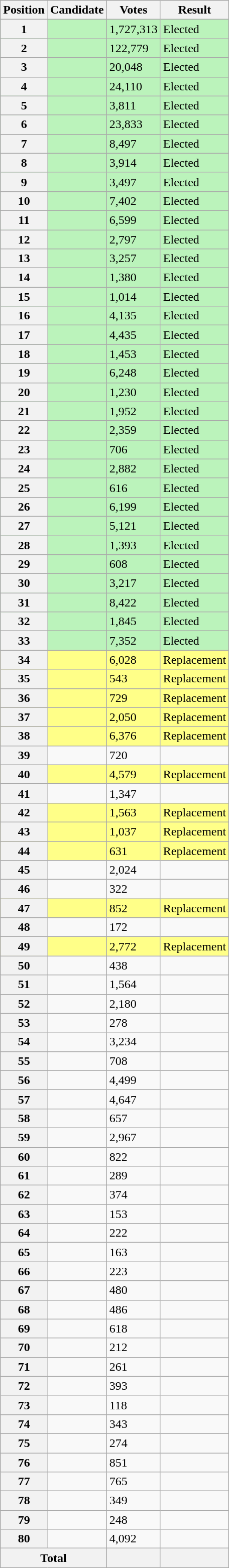<table class="wikitable sortable col3right">
<tr>
<th scope="col">Position</th>
<th scope="col">Candidate</th>
<th scope="col">Votes</th>
<th scope="col">Result</th>
</tr>
<tr bgcolor=bbf3bb>
<th scope="row">1</th>
<td></td>
<td>1,727,313</td>
<td>Elected</td>
</tr>
<tr bgcolor=bbf3bb>
<th scope="row">2</th>
<td></td>
<td>122,779</td>
<td>Elected</td>
</tr>
<tr bgcolor=bbf3bb>
<th scope="row">3</th>
<td></td>
<td>20,048</td>
<td>Elected</td>
</tr>
<tr bgcolor=bbf3bb>
<th scope="row">4</th>
<td></td>
<td>24,110</td>
<td>Elected</td>
</tr>
<tr bgcolor=bbf3bb>
<th scope="row">5</th>
<td></td>
<td>3,811</td>
<td>Elected</td>
</tr>
<tr bgcolor=bbf3bb>
<th scope="row">6</th>
<td></td>
<td>23,833</td>
<td>Elected</td>
</tr>
<tr bgcolor=bbf3bb>
<th scope="row">7</th>
<td></td>
<td>8,497</td>
<td>Elected</td>
</tr>
<tr bgcolor=bbf3bb>
<th scope="row">8</th>
<td></td>
<td>3,914</td>
<td>Elected</td>
</tr>
<tr bgcolor=bbf3bb>
<th scope="row">9</th>
<td></td>
<td>3,497</td>
<td>Elected</td>
</tr>
<tr bgcolor=bbf3bb>
<th scope="row">10</th>
<td></td>
<td>7,402</td>
<td>Elected</td>
</tr>
<tr bgcolor=bbf3bb>
<th scope="row">11</th>
<td></td>
<td>6,599</td>
<td>Elected</td>
</tr>
<tr bgcolor=bbf3bb>
<th scope="row">12</th>
<td></td>
<td>2,797</td>
<td>Elected</td>
</tr>
<tr bgcolor=bbf3bb>
<th scope="row">13</th>
<td></td>
<td>3,257</td>
<td>Elected</td>
</tr>
<tr bgcolor=bbf3bb>
<th scope="row">14</th>
<td></td>
<td>1,380</td>
<td>Elected</td>
</tr>
<tr bgcolor=bbf3bb>
<th scope="row">15</th>
<td></td>
<td>1,014</td>
<td>Elected</td>
</tr>
<tr bgcolor=bbf3bb>
<th scope="row">16</th>
<td></td>
<td>4,135</td>
<td>Elected</td>
</tr>
<tr bgcolor=bbf3bb>
<th scope="row">17</th>
<td></td>
<td>4,435</td>
<td>Elected</td>
</tr>
<tr bgcolor=bbf3bb>
<th scope="row">18</th>
<td></td>
<td>1,453</td>
<td>Elected</td>
</tr>
<tr bgcolor=bbf3bb>
<th scope="row">19</th>
<td></td>
<td>6,248</td>
<td>Elected</td>
</tr>
<tr bgcolor=bbf3bb>
<th scope="row">20</th>
<td></td>
<td>1,230</td>
<td>Elected</td>
</tr>
<tr bgcolor=bbf3bb>
<th scope="row">21</th>
<td></td>
<td>1,952</td>
<td>Elected</td>
</tr>
<tr bgcolor=bbf3bb>
<th scope="row">22</th>
<td></td>
<td>2,359</td>
<td>Elected</td>
</tr>
<tr bgcolor=bbf3bb>
<th scope="row">23</th>
<td></td>
<td>706</td>
<td>Elected</td>
</tr>
<tr bgcolor=bbf3bb>
<th scope="row">24</th>
<td></td>
<td>2,882</td>
<td>Elected</td>
</tr>
<tr bgcolor=bbf3bb>
<th scope="row">25</th>
<td></td>
<td>616</td>
<td>Elected</td>
</tr>
<tr bgcolor=bbf3bb>
<th scope="row">26</th>
<td></td>
<td>6,199</td>
<td>Elected</td>
</tr>
<tr bgcolor=bbf3bb>
<th scope="row">27</th>
<td></td>
<td>5,121</td>
<td>Elected</td>
</tr>
<tr bgcolor=bbf3bb>
<th scope="row">28</th>
<td></td>
<td>1,393</td>
<td>Elected</td>
</tr>
<tr bgcolor=bbf3bb>
<th scope="row">29</th>
<td></td>
<td>608</td>
<td>Elected</td>
</tr>
<tr bgcolor=bbf3bb>
<th scope="row">30</th>
<td></td>
<td>3,217</td>
<td>Elected</td>
</tr>
<tr bgcolor=bbf3bb>
<th scope="row">31</th>
<td></td>
<td>8,422</td>
<td>Elected</td>
</tr>
<tr bgcolor=bbf3bb>
<th scope="row">32</th>
<td></td>
<td>1,845</td>
<td>Elected</td>
</tr>
<tr bgcolor=bbf3bb>
<th scope="row">33</th>
<td></td>
<td>7,352</td>
<td>Elected</td>
</tr>
<tr bgcolor=#FF8>
<th scope="row">34</th>
<td></td>
<td>6,028</td>
<td>Replacement</td>
</tr>
<tr bgcolor=#FF8>
<th scope="row">35</th>
<td></td>
<td>543</td>
<td>Replacement</td>
</tr>
<tr bgcolor=#FF8>
<th scope="row">36</th>
<td></td>
<td>729</td>
<td>Replacement</td>
</tr>
<tr bgcolor=#FF8>
<th scope="row">37</th>
<td></td>
<td>2,050</td>
<td>Replacement</td>
</tr>
<tr bgcolor=#FF8>
<th scope="row">38</th>
<td></td>
<td>6,376</td>
<td>Replacement</td>
</tr>
<tr>
<th scope="row">39</th>
<td></td>
<td>720</td>
<td></td>
</tr>
<tr bgcolor=#FF8>
<th scope="row">40</th>
<td></td>
<td>4,579</td>
<td>Replacement</td>
</tr>
<tr>
<th scope="row">41</th>
<td></td>
<td>1,347</td>
<td></td>
</tr>
<tr bgcolor=#FF8>
<th scope="row">42</th>
<td></td>
<td>1,563</td>
<td>Replacement</td>
</tr>
<tr bgcolor=#FF8>
<th scope="row">43</th>
<td></td>
<td>1,037</td>
<td>Replacement</td>
</tr>
<tr bgcolor=#FF8>
<th scope="row">44</th>
<td></td>
<td>631</td>
<td>Replacement</td>
</tr>
<tr>
<th scope="row">45</th>
<td></td>
<td>2,024</td>
<td></td>
</tr>
<tr>
<th scope="row">46</th>
<td></td>
<td>322</td>
<td></td>
</tr>
<tr bgcolor=#FF8>
<th scope="row">47</th>
<td></td>
<td>852</td>
<td>Replacement</td>
</tr>
<tr>
<th scope="row">48</th>
<td></td>
<td>172</td>
<td></td>
</tr>
<tr bgcolor=#FF8>
<th scope="row">49</th>
<td></td>
<td>2,772</td>
<td>Replacement</td>
</tr>
<tr>
<th scope="row">50</th>
<td></td>
<td>438</td>
<td></td>
</tr>
<tr>
<th scope="row">51</th>
<td></td>
<td>1,564</td>
<td></td>
</tr>
<tr>
<th scope="row">52</th>
<td></td>
<td>2,180</td>
<td></td>
</tr>
<tr>
<th scope="row">53</th>
<td></td>
<td>278</td>
<td></td>
</tr>
<tr>
<th scope="row">54</th>
<td></td>
<td>3,234</td>
<td></td>
</tr>
<tr>
<th scope="row">55</th>
<td></td>
<td>708</td>
<td></td>
</tr>
<tr>
<th scope="row">56</th>
<td></td>
<td>4,499</td>
<td></td>
</tr>
<tr>
<th scope="row">57</th>
<td></td>
<td>4,647</td>
<td></td>
</tr>
<tr>
<th scope="row">58</th>
<td></td>
<td>657</td>
<td></td>
</tr>
<tr>
<th scope="row">59</th>
<td></td>
<td>2,967</td>
<td></td>
</tr>
<tr>
<th scope="row">60</th>
<td></td>
<td>822</td>
<td></td>
</tr>
<tr>
<th scope="row">61</th>
<td></td>
<td>289</td>
<td></td>
</tr>
<tr>
<th scope="row">62</th>
<td></td>
<td>374</td>
<td></td>
</tr>
<tr>
<th scope="row">63</th>
<td></td>
<td>153</td>
<td></td>
</tr>
<tr>
<th scope="row">64</th>
<td></td>
<td>222</td>
<td></td>
</tr>
<tr>
<th scope="row">65</th>
<td></td>
<td>163</td>
<td></td>
</tr>
<tr>
<th scope="row">66</th>
<td></td>
<td>223</td>
<td></td>
</tr>
<tr>
<th scope="row">67</th>
<td></td>
<td>480</td>
<td></td>
</tr>
<tr>
<th scope="row">68</th>
<td></td>
<td>486</td>
<td></td>
</tr>
<tr>
<th scope="row">69</th>
<td></td>
<td>618</td>
<td></td>
</tr>
<tr>
<th scope="row">70</th>
<td></td>
<td>212</td>
<td></td>
</tr>
<tr>
<th scope="row">71</th>
<td></td>
<td>261</td>
<td></td>
</tr>
<tr>
<th scope="row">72</th>
<td></td>
<td>393</td>
<td></td>
</tr>
<tr>
<th scope="row">73</th>
<td></td>
<td>118</td>
<td></td>
</tr>
<tr>
<th scope="row">74</th>
<td></td>
<td>343</td>
<td></td>
</tr>
<tr>
<th scope="row">75</th>
<td></td>
<td>274</td>
<td></td>
</tr>
<tr>
<th scope="row">76</th>
<td></td>
<td>851</td>
<td></td>
</tr>
<tr>
<th scope="row">77</th>
<td></td>
<td>765</td>
<td></td>
</tr>
<tr>
<th scope="row">78</th>
<td></td>
<td>349</td>
<td></td>
</tr>
<tr>
<th scope="row">79</th>
<td></td>
<td>248</td>
<td></td>
</tr>
<tr>
<th scope="row">80</th>
<td></td>
<td>4,092</td>
<td></td>
</tr>
<tr class="sortbottom">
<th scope="row" colspan="2">Total</th>
<th></th>
<th></th>
</tr>
</table>
